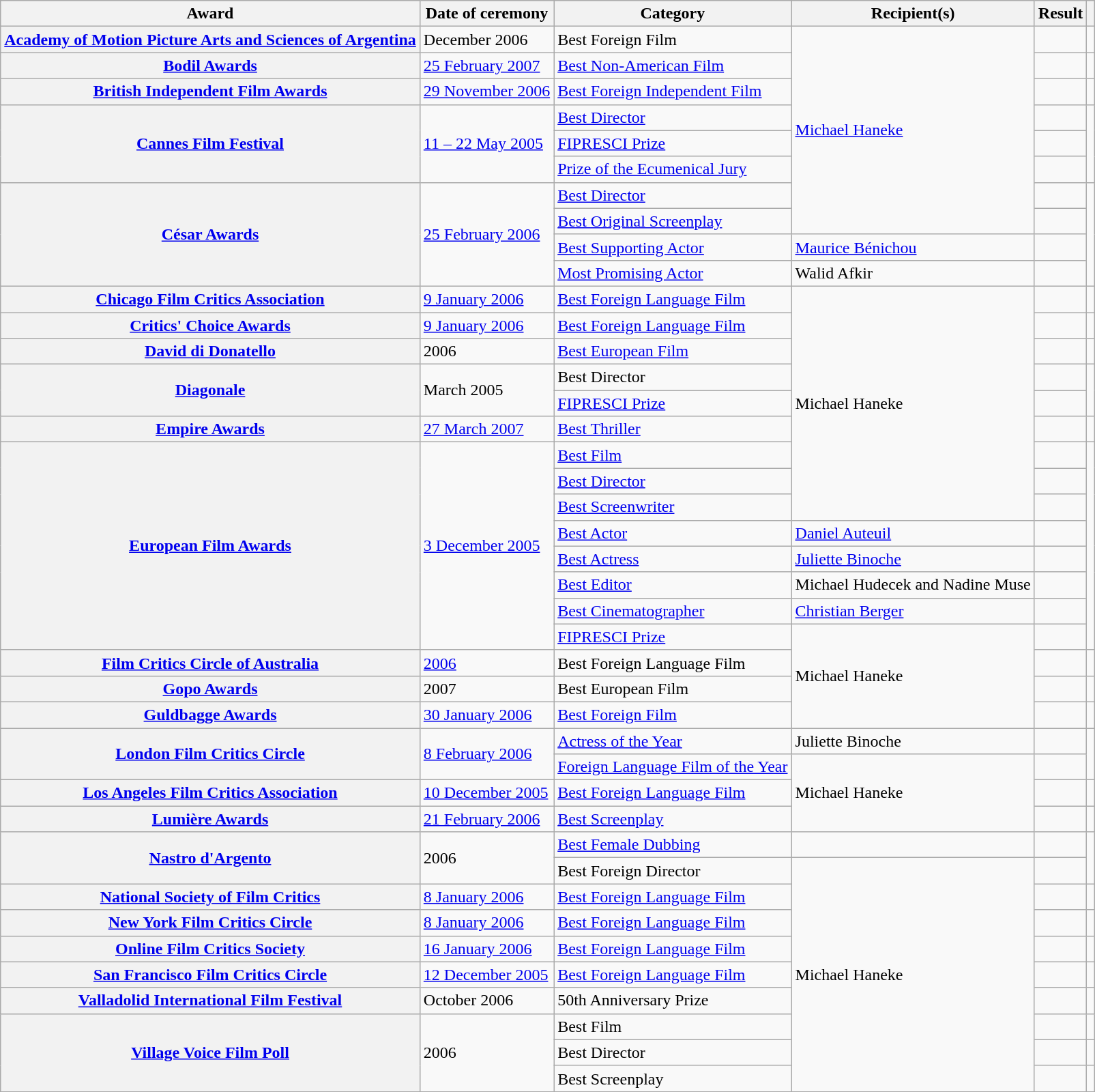<table class="wikitable plainrowheaders sortable">
<tr>
<th scope="col">Award</th>
<th scope="col">Date of ceremony</th>
<th scope="col">Category</th>
<th scope="col">Recipient(s)</th>
<th scope="col">Result</th>
<th scope="col" class="unsortable"></th>
</tr>
<tr>
<th scope="row"><a href='#'>Academy of Motion Picture Arts and Sciences of Argentina</a></th>
<td>December 2006</td>
<td>Best Foreign Film</td>
<td rowspan="8"><a href='#'>Michael Haneke</a></td>
<td></td>
<td></td>
</tr>
<tr>
<th scope="row"><a href='#'>Bodil Awards</a></th>
<td><a href='#'>25 February 2007</a></td>
<td><a href='#'>Best Non-American Film</a></td>
<td></td>
<td></td>
</tr>
<tr>
<th scope="row"><a href='#'>British Independent Film Awards</a></th>
<td><a href='#'>29 November 2006</a></td>
<td><a href='#'>Best Foreign Independent Film</a></td>
<td></td>
<td></td>
</tr>
<tr>
<th scope="row" rowspan=3><a href='#'>Cannes Film Festival</a></th>
<td rowspan="3"><a href='#'>11 – 22 May 2005</a></td>
<td><a href='#'>Best Director</a></td>
<td></td>
<td rowspan="3"></td>
</tr>
<tr>
<td><a href='#'>FIPRESCI Prize</a></td>
<td></td>
</tr>
<tr>
<td><a href='#'>Prize of the Ecumenical Jury</a></td>
<td></td>
</tr>
<tr>
<th scope="row" rowspan=4><a href='#'>César Awards</a></th>
<td rowspan="4"><a href='#'>25 February 2006</a></td>
<td><a href='#'>Best Director</a></td>
<td></td>
<td rowspan="4"></td>
</tr>
<tr>
<td><a href='#'>Best Original Screenplay</a></td>
<td></td>
</tr>
<tr>
<td><a href='#'>Best Supporting Actor</a></td>
<td><a href='#'>Maurice Bénichou</a></td>
<td></td>
</tr>
<tr>
<td><a href='#'>Most Promising Actor</a></td>
<td>Walid Afkir</td>
<td></td>
</tr>
<tr>
<th scope="row"><a href='#'>Chicago Film Critics Association</a></th>
<td><a href='#'>9 January 2006</a></td>
<td><a href='#'>Best Foreign Language Film</a></td>
<td rowspan="9">Michael Haneke</td>
<td></td>
<td></td>
</tr>
<tr>
<th scope="row"><a href='#'>Critics' Choice Awards</a></th>
<td><a href='#'>9 January 2006</a></td>
<td><a href='#'>Best Foreign Language Film</a></td>
<td></td>
<td></td>
</tr>
<tr>
<th scope="row"><a href='#'>David di Donatello</a></th>
<td>2006</td>
<td><a href='#'>Best European Film</a></td>
<td></td>
<td></td>
</tr>
<tr>
<th scope="row" rowspan=2><a href='#'>Diagonale</a></th>
<td rowspan="2">March 2005</td>
<td>Best Director</td>
<td></td>
<td rowspan="2"></td>
</tr>
<tr>
<td><a href='#'>FIPRESCI Prize</a></td>
<td></td>
</tr>
<tr>
<th scope="row"><a href='#'>Empire Awards</a></th>
<td><a href='#'>27 March 2007</a></td>
<td><a href='#'>Best Thriller</a></td>
<td></td>
<td></td>
</tr>
<tr>
<th scope="row" rowspan=8><a href='#'>European Film Awards</a></th>
<td rowspan="8"><a href='#'>3 December 2005</a></td>
<td><a href='#'>Best Film</a></td>
<td></td>
<td rowspan="8"></td>
</tr>
<tr>
<td><a href='#'>Best Director</a></td>
<td></td>
</tr>
<tr>
<td><a href='#'>Best Screenwriter</a></td>
<td></td>
</tr>
<tr>
<td><a href='#'>Best Actor</a></td>
<td><a href='#'>Daniel Auteuil</a></td>
<td></td>
</tr>
<tr>
<td><a href='#'>Best Actress</a></td>
<td><a href='#'>Juliette Binoche</a></td>
<td></td>
</tr>
<tr>
<td><a href='#'>Best Editor</a></td>
<td>Michael Hudecek and Nadine Muse</td>
<td></td>
</tr>
<tr>
<td><a href='#'>Best Cinematographer</a></td>
<td><a href='#'>Christian Berger</a></td>
<td></td>
</tr>
<tr>
<td><a href='#'>FIPRESCI Prize</a></td>
<td rowspan="4">Michael Haneke</td>
<td></td>
</tr>
<tr>
<th scope="row"><a href='#'>Film Critics Circle of Australia</a></th>
<td><a href='#'>2006</a></td>
<td>Best Foreign Language Film</td>
<td></td>
<td></td>
</tr>
<tr>
<th scope="row"><a href='#'>Gopo Awards</a></th>
<td>2007</td>
<td>Best European Film</td>
<td></td>
<td></td>
</tr>
<tr>
<th scope="row"><a href='#'>Guldbagge Awards</a></th>
<td><a href='#'>30 January 2006</a></td>
<td><a href='#'>Best Foreign Film</a></td>
<td></td>
<td></td>
</tr>
<tr>
<th scope="row" rowspan=2><a href='#'>London Film Critics Circle</a></th>
<td rowspan="2"><a href='#'>8 February 2006</a></td>
<td><a href='#'>Actress of the Year</a></td>
<td>Juliette Binoche</td>
<td></td>
<td rowspan="2"></td>
</tr>
<tr>
<td><a href='#'>Foreign Language Film of the Year</a></td>
<td rowspan="3">Michael Haneke</td>
<td></td>
</tr>
<tr>
<th scope="row"><a href='#'>Los Angeles Film Critics Association</a></th>
<td><a href='#'>10 December 2005</a></td>
<td><a href='#'>Best Foreign Language Film</a></td>
<td></td>
<td></td>
</tr>
<tr>
<th scope="row"><a href='#'>Lumière Awards</a></th>
<td rowspan="1"><a href='#'>21 February 2006</a></td>
<td><a href='#'>Best Screenplay</a></td>
<td></td>
<td rowspan="1"></td>
</tr>
<tr>
<th scope="row" rowspan=2><a href='#'>Nastro d'Argento</a></th>
<td rowspan="2">2006</td>
<td><a href='#'>Best Female Dubbing</a></td>
<td> </td>
<td></td>
<td rowspan="2"></td>
</tr>
<tr>
<td>Best Foreign Director</td>
<td rowspan="9">Michael Haneke</td>
<td></td>
</tr>
<tr>
<th scope="row"><a href='#'>National Society of Film Critics</a></th>
<td><a href='#'>8 January 2006</a></td>
<td><a href='#'>Best Foreign Language Film</a></td>
<td></td>
<td></td>
</tr>
<tr>
<th scope="row"><a href='#'>New York Film Critics Circle</a></th>
<td><a href='#'>8 January 2006</a></td>
<td><a href='#'>Best Foreign Language Film</a></td>
<td></td>
<td></td>
</tr>
<tr>
<th scope="row"><a href='#'>Online Film Critics Society</a></th>
<td><a href='#'>16 January 2006</a></td>
<td><a href='#'>Best Foreign Language Film</a></td>
<td></td>
<td></td>
</tr>
<tr>
<th scope="row"><a href='#'>San Francisco Film Critics Circle</a></th>
<td><a href='#'>12 December 2005</a></td>
<td><a href='#'>Best Foreign Language Film</a></td>
<td></td>
<td></td>
</tr>
<tr>
<th scope="row"><a href='#'>Valladolid International Film Festival</a></th>
<td>October 2006</td>
<td>50th Anniversary Prize</td>
<td></td>
<td></td>
</tr>
<tr>
<th scope="row" rowspan=3><a href='#'>Village Voice Film Poll</a></th>
<td rowspan="3">2006</td>
<td>Best Film</td>
<td></td>
<td></td>
</tr>
<tr>
<td>Best Director</td>
<td></td>
<td></td>
</tr>
<tr>
<td>Best Screenplay</td>
<td></td>
<td></td>
</tr>
<tr>
</tr>
</table>
